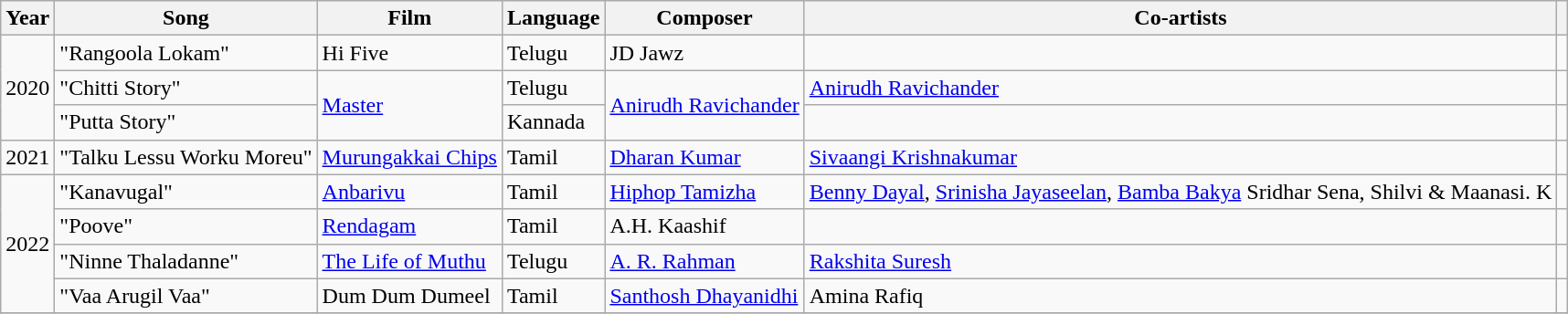<table class="wikitable">
<tr>
<th>Year</th>
<th>Song</th>
<th>Film</th>
<th>Language</th>
<th>Composer</th>
<th>Co-artists</th>
<th></th>
</tr>
<tr>
<td rowspan="3">2020</td>
<td>"Rangoola Lokam"</td>
<td>Hi Five</td>
<td>Telugu</td>
<td>JD Jawz</td>
<td></td>
<td></td>
</tr>
<tr>
<td>"Chitti Story"</td>
<td rowspan="2"><a href='#'>Master</a></td>
<td>Telugu</td>
<td rowspan="2"><a href='#'>Anirudh Ravichander</a></td>
<td><a href='#'>Anirudh Ravichander</a></td>
<td></td>
</tr>
<tr>
<td>"Putta Story"</td>
<td>Kannada</td>
<td></td>
<td></td>
</tr>
<tr>
<td>2021</td>
<td>"Talku Lessu Worku Moreu"</td>
<td><a href='#'>Murungakkai Chips</a></td>
<td>Tamil</td>
<td><a href='#'>Dharan Kumar</a></td>
<td><a href='#'>Sivaangi Krishnakumar</a></td>
<td></td>
</tr>
<tr>
<td rowspan="4">2022</td>
<td>"Kanavugal"</td>
<td><a href='#'>Anbarivu</a></td>
<td>Tamil</td>
<td><a href='#'>Hiphop Tamizha</a></td>
<td><a href='#'>Benny Dayal</a>, <a href='#'>Srinisha Jayaseelan</a>, <a href='#'>Bamba Bakya</a> Sridhar Sena, Shilvi & Maanasi. K</td>
<td></td>
</tr>
<tr>
<td>"Poove"</td>
<td><a href='#'>Rendagam</a></td>
<td>Tamil</td>
<td>A.H. Kaashif</td>
<td></td>
<td></td>
</tr>
<tr>
<td>"Ninne Thaladanne"</td>
<td><a href='#'>The Life of Muthu</a></td>
<td>Telugu</td>
<td><a href='#'>A. R. Rahman</a></td>
<td><a href='#'>Rakshita Suresh</a></td>
<td></td>
</tr>
<tr>
<td>"Vaa Arugil Vaa"</td>
<td>Dum Dum Dumeel</td>
<td>Tamil</td>
<td><a href='#'>Santhosh Dhayanidhi</a></td>
<td>Amina Rafiq</td>
<td></td>
</tr>
<tr>
</tr>
</table>
